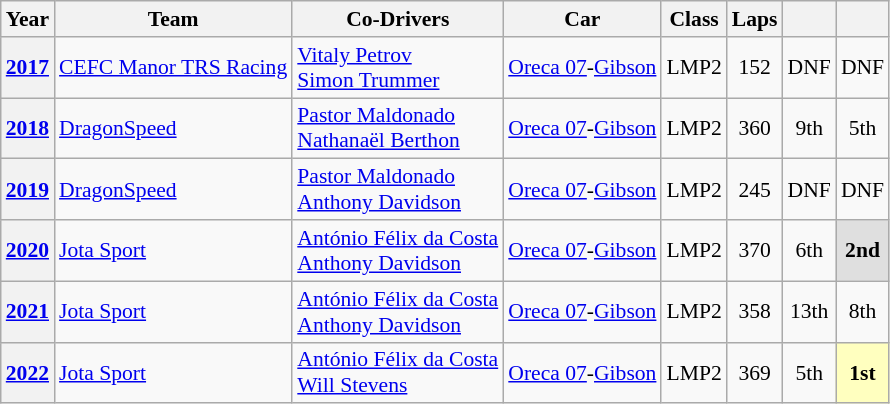<table class="wikitable" style="text-align:center; font-size:90%">
<tr>
<th>Year</th>
<th>Team</th>
<th>Co-Drivers</th>
<th>Car</th>
<th>Class</th>
<th>Laps</th>
<th></th>
<th></th>
</tr>
<tr>
<th><a href='#'>2017</a></th>
<td align="left"nowrap> <a href='#'>CEFC Manor TRS Racing</a></td>
<td align="left"> <a href='#'>Vitaly Petrov</a><br> <a href='#'>Simon Trummer</a></td>
<td align="left"><a href='#'>Oreca 07</a>-<a href='#'>Gibson</a></td>
<td>LMP2</td>
<td>152</td>
<td>DNF</td>
<td>DNF</td>
</tr>
<tr>
<th><a href='#'>2018</a></th>
<td align="left"> <a href='#'>DragonSpeed</a></td>
<td align="left"> <a href='#'>Pastor Maldonado</a><br> <a href='#'>Nathanaël Berthon</a></td>
<td align="left"><a href='#'>Oreca 07</a>-<a href='#'>Gibson</a></td>
<td>LMP2</td>
<td>360</td>
<td>9th</td>
<td>5th</td>
</tr>
<tr>
<th><a href='#'>2019</a></th>
<td align="left"> <a href='#'>DragonSpeed</a></td>
<td align="left"> <a href='#'>Pastor Maldonado</a><br> <a href='#'>Anthony Davidson</a></td>
<td align="left"><a href='#'>Oreca 07</a>-<a href='#'>Gibson</a></td>
<td>LMP2</td>
<td>245</td>
<td>DNF</td>
<td>DNF</td>
</tr>
<tr>
<th><a href='#'>2020</a></th>
<td align="left"> <a href='#'>Jota Sport</a></td>
<td align="left"> <a href='#'>António Félix da Costa</a><br> <a href='#'>Anthony Davidson</a></td>
<td align="left"><a href='#'>Oreca 07</a>-<a href='#'>Gibson</a></td>
<td>LMP2</td>
<td>370</td>
<td>6th</td>
<td style="background:#DFDFDF;"><strong>2nd</strong></td>
</tr>
<tr>
<th><a href='#'>2021</a></th>
<td align="left"> <a href='#'>Jota Sport</a></td>
<td align="left"> <a href='#'>António Félix da Costa</a><br> <a href='#'>Anthony Davidson</a></td>
<td align="left"><a href='#'>Oreca 07</a>-<a href='#'>Gibson</a></td>
<td>LMP2</td>
<td>358</td>
<td>13th</td>
<td>8th</td>
</tr>
<tr>
<th><a href='#'>2022</a></th>
<td align="left"> <a href='#'>Jota Sport</a></td>
<td align="left"nowrap> <a href='#'>António Félix da Costa</a><br> <a href='#'>Will Stevens</a></td>
<td align="left"nowrap><a href='#'>Oreca 07</a>-<a href='#'>Gibson</a></td>
<td>LMP2</td>
<td>369</td>
<td>5th</td>
<td style="background:#FFFFBF;"><strong>1st</strong></td>
</tr>
</table>
